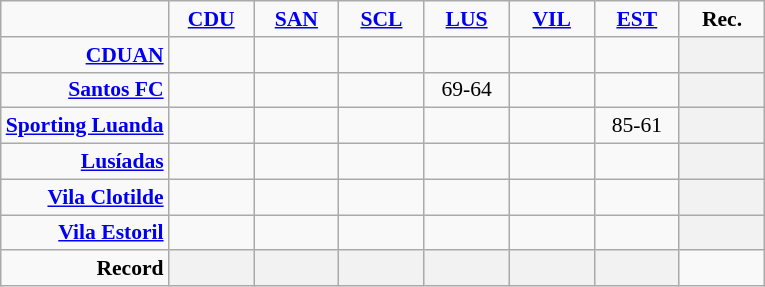<table style="font-size: 90%; text-align: center" class="wikitable">
<tr>
<td></td>
<td width=50><strong><a href='#'>CDU</a></strong></td>
<td width=50><strong><a href='#'>SAN</a></strong></td>
<td width=50><strong><a href='#'>SCL</a></strong></td>
<td width=50><strong><a href='#'>LUS</a></strong></td>
<td width=50><strong><a href='#'>VIL</a></strong></td>
<td width=50><strong><a href='#'>EST</a></strong></td>
<td width=50><strong>Rec.</strong></td>
</tr>
<tr>
<td align=right><strong><a href='#'>CDUAN</a></strong></td>
<td></td>
<td></td>
<td></td>
<td></td>
<td></td>
<td></td>
<th></th>
</tr>
<tr>
<td align=right><strong><a href='#'>Santos FC</a></strong></td>
<td></td>
<td></td>
<td></td>
<td>69-64</td>
<td></td>
<td></td>
<th></th>
</tr>
<tr>
<td align=right><strong><a href='#'>Sporting Luanda</a></strong></td>
<td></td>
<td></td>
<td></td>
<td></td>
<td></td>
<td>85-61</td>
<th></th>
</tr>
<tr>
<td align=right><strong><a href='#'>Lusíadas</a></strong></td>
<td></td>
<td></td>
<td></td>
<td></td>
<td></td>
<td></td>
<th></th>
</tr>
<tr>
<td align=right><strong><a href='#'>Vila Clotilde</a></strong></td>
<td></td>
<td></td>
<td></td>
<td></td>
<td></td>
<td></td>
<th></th>
</tr>
<tr>
<td align=right><strong><a href='#'>Vila Estoril</a></strong></td>
<td></td>
<td></td>
<td></td>
<td></td>
<td></td>
<td></td>
<th></th>
</tr>
<tr>
<td align=right><strong>Record</strong></td>
<th></th>
<th></th>
<th></th>
<th></th>
<th></th>
<th></th>
<td></td>
</tr>
</table>
